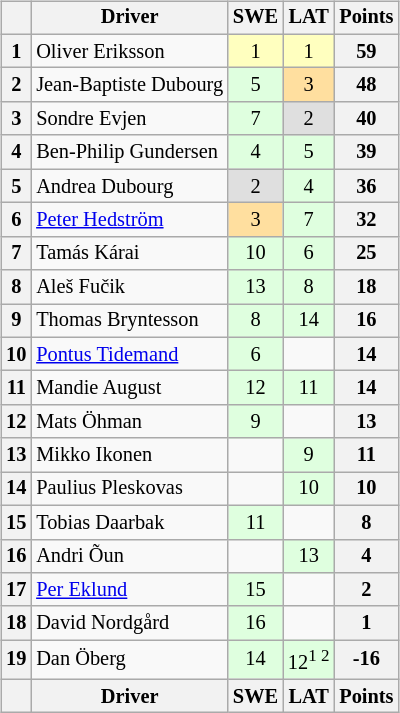<table>
<tr>
<td><br><table class="wikitable" style="font-size:85%; text-align:center">
<tr>
<th></th>
<th>Driver</th>
<th>SWE<br></th>
<th>LAT<br></th>
<th>Points</th>
</tr>
<tr>
<th>1</th>
<td align=left> Oliver Eriksson</td>
<td style="background:#ffffbf;">1</td>
<td style="background:#ffffbf;">1</td>
<th>59</th>
</tr>
<tr>
<th>2</th>
<td align=left> Jean-Baptiste Dubourg</td>
<td style="background:#dfffdf;">5</td>
<td style="background:#ffdf9f;">3</td>
<th>48</th>
</tr>
<tr>
<th>3</th>
<td align=left> Sondre Evjen</td>
<td style="background:#dfffdf;">7</td>
<td style="background:#dfdfdf;">2</td>
<th>40</th>
</tr>
<tr>
<th>4</th>
<td align=left> Ben-Philip Gundersen</td>
<td style="background:#dfffdf;">4</td>
<td style="background:#dfffdf;">5</td>
<th>39</th>
</tr>
<tr>
<th>5</th>
<td align=left> Andrea Dubourg</td>
<td style="background:#dfdfdf;">2</td>
<td style="background:#dfffdf;">4</td>
<th>36</th>
</tr>
<tr>
<th>6</th>
<td align=left> <a href='#'>Peter Hedström</a></td>
<td style="background:#ffdf9f;">3</td>
<td style="background:#dfffdf;">7</td>
<th>32</th>
</tr>
<tr>
<th>7</th>
<td align=left> Tamás Kárai</td>
<td style="background:#dfffdf;">10</td>
<td style="background:#dfffdf;">6</td>
<th>25</th>
</tr>
<tr>
<th>8</th>
<td align=left> Aleš Fučik</td>
<td style="background:#dfffdf;">13</td>
<td style="background:#dfffdf;">8</td>
<th>18</th>
</tr>
<tr>
<th>9</th>
<td align=left> Thomas Bryntesson</td>
<td style="background:#dfffdf;">8</td>
<td style="background:#dfffdf;">14</td>
<th>16</th>
</tr>
<tr>
<th>10</th>
<td align=left> <a href='#'>Pontus Tidemand</a></td>
<td style="background:#dfffdf;">6</td>
<td></td>
<th>14</th>
</tr>
<tr>
<th>11</th>
<td align=left> Mandie August</td>
<td style="background:#dfffdf;">12</td>
<td style="background:#dfffdf;">11</td>
<th>14</th>
</tr>
<tr>
<th>12</th>
<td align=left> Mats Öhman</td>
<td style="background:#dfffdf;">9</td>
<td></td>
<th>13</th>
</tr>
<tr>
<th>13</th>
<td align=left> Mikko Ikonen</td>
<td></td>
<td style="background:#dfffdf;">9</td>
<th>11</th>
</tr>
<tr>
<th>14</th>
<td align=left> Paulius Pleskovas</td>
<td></td>
<td style="background:#dfffdf;">10</td>
<th>10</th>
</tr>
<tr>
<th>15</th>
<td align=left> Tobias Daarbak</td>
<td style="background:#dfffdf;">11</td>
<td></td>
<th>8</th>
</tr>
<tr>
<th>16</th>
<td align=left> Andri Õun</td>
<td></td>
<td style="background:#dfffdf;">13</td>
<th>4</th>
</tr>
<tr>
<th>17</th>
<td align=left> <a href='#'>Per Eklund</a></td>
<td style="background:#dfffdf;">15</td>
<td></td>
<th>2</th>
</tr>
<tr>
<th>18</th>
<td align=left> David Nordgård</td>
<td style="background:#dfffdf;">16</td>
<td></td>
<th>1</th>
</tr>
<tr>
<th>19</th>
<td align=left> Dan Öberg</td>
<td style="background:#dfffdf;">14</td>
<td style="background:#dfffdf;">12<sup>1 2</sup></td>
<th>-16</th>
</tr>
<tr>
<th></th>
<th>Driver</th>
<th>SWE<br></th>
<th>LAT<br></th>
<th>Points</th>
</tr>
</table>
</td>
<td valign="top"><br></td>
</tr>
</table>
